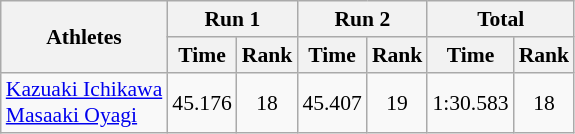<table class="wikitable" border="1" style="font-size:90%">
<tr>
<th rowspan="2">Athletes</th>
<th colspan="2">Run 1</th>
<th colspan="2">Run 2</th>
<th colspan="2">Total</th>
</tr>
<tr>
<th>Time</th>
<th>Rank</th>
<th>Time</th>
<th>Rank</th>
<th>Time</th>
<th>Rank</th>
</tr>
<tr>
<td><a href='#'>Kazuaki Ichikawa</a><br><a href='#'>Masaaki Oyagi</a></td>
<td align="center">45.176</td>
<td align="center">18</td>
<td align="center">45.407</td>
<td align="center">19</td>
<td align="center">1:30.583</td>
<td align="center">18</td>
</tr>
</table>
